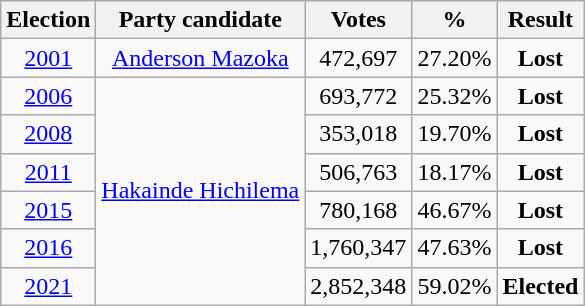<table class=wikitable style=text-align:center>
<tr>
<th>Election</th>
<th>Party candidate</th>
<th>Votes</th>
<th><strong>%</strong></th>
<th>Result</th>
</tr>
<tr>
<td><a href='#'>2001</a></td>
<td><a href='#'>Anderson Mazoka</a></td>
<td>472,697</td>
<td>27.20%</td>
<td><strong>Lost</strong> </td>
</tr>
<tr>
<td><a href='#'>2006</a></td>
<td rowspan="6"><a href='#'>Hakainde Hichilema</a></td>
<td>693,772</td>
<td>25.32%</td>
<td><strong>Lost</strong> </td>
</tr>
<tr>
<td><a href='#'>2008</a></td>
<td>353,018</td>
<td>19.70%</td>
<td><strong>Lost</strong> </td>
</tr>
<tr>
<td><a href='#'>2011</a></td>
<td>506,763</td>
<td>18.17%</td>
<td><strong>Lost</strong> </td>
</tr>
<tr>
<td><a href='#'>2015</a></td>
<td>780,168</td>
<td>46.67%</td>
<td><strong>Lost</strong> </td>
</tr>
<tr>
<td><a href='#'>2016</a></td>
<td>1,760,347</td>
<td>47.63%</td>
<td><strong>Lost</strong> </td>
</tr>
<tr>
<td><a href='#'>2021</a></td>
<td>2,852,348</td>
<td>59.02%</td>
<td><strong>Elected</strong> </td>
</tr>
</table>
